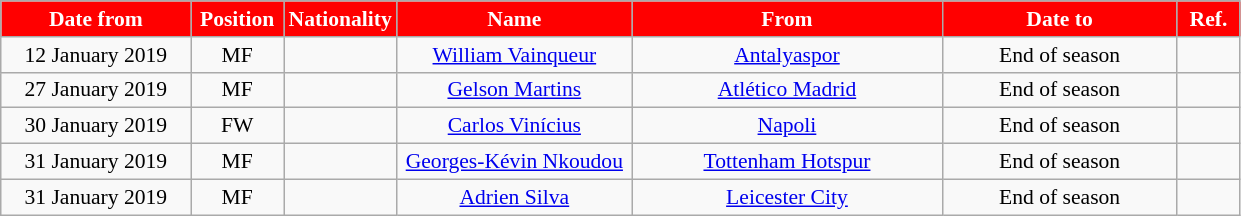<table class="wikitable"  style="text-align:center; font-size:90%; ">
<tr>
<th style="background:#ff0000; color:white; width:120px;">Date from</th>
<th style="background:#ff0000; color:white; width:55px;">Position</th>
<th style="background:#ff0000; color:white; width:55px;">Nationality</th>
<th style="background:#ff0000; color:white; width:150px;">Name</th>
<th style="background:#ff0000; color:white; width:200px;">From</th>
<th style="background:#ff0000; color:white; width:150px;">Date to</th>
<th style="background:#ff0000; color:white; width:35px;">Ref.</th>
</tr>
<tr>
<td>12 January 2019</td>
<td>MF</td>
<td></td>
<td><a href='#'>William Vainqueur</a></td>
<td><a href='#'>Antalyaspor</a></td>
<td>End of season</td>
<td></td>
</tr>
<tr>
<td>27 January 2019</td>
<td>MF</td>
<td></td>
<td><a href='#'>Gelson Martins</a></td>
<td><a href='#'>Atlético Madrid</a></td>
<td>End of season</td>
<td></td>
</tr>
<tr>
<td>30 January 2019</td>
<td>FW</td>
<td></td>
<td><a href='#'>Carlos Vinícius</a></td>
<td><a href='#'>Napoli</a></td>
<td>End of season</td>
<td></td>
</tr>
<tr>
<td>31 January 2019</td>
<td>MF</td>
<td></td>
<td><a href='#'>Georges-Kévin Nkoudou</a></td>
<td><a href='#'>Tottenham Hotspur</a></td>
<td>End of season</td>
<td></td>
</tr>
<tr>
<td>31 January 2019</td>
<td>MF</td>
<td></td>
<td><a href='#'>Adrien Silva</a></td>
<td><a href='#'>Leicester City</a></td>
<td>End of season</td>
<td></td>
</tr>
</table>
